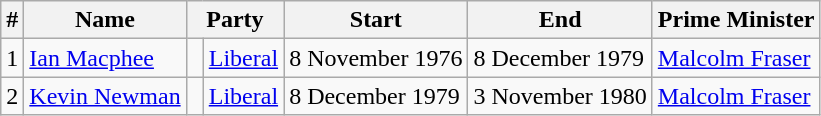<table class=wikitable>
<tr>
<th>#</th>
<th>Name</th>
<th colspan=2>Party</th>
<th>Start</th>
<th>End</th>
<th>Prime Minister</th>
</tr>
<tr>
<td>1</td>
<td><a href='#'>Ian Macphee</a></td>
<td> </td>
<td><a href='#'>Liberal</a></td>
<td>8 November 1976</td>
<td>8 December 1979</td>
<td><a href='#'>Malcolm Fraser</a></td>
</tr>
<tr>
<td>2</td>
<td><a href='#'>Kevin Newman</a></td>
<td> </td>
<td><a href='#'>Liberal</a></td>
<td>8 December 1979</td>
<td>3 November 1980</td>
<td><a href='#'>Malcolm Fraser</a></td>
</tr>
</table>
